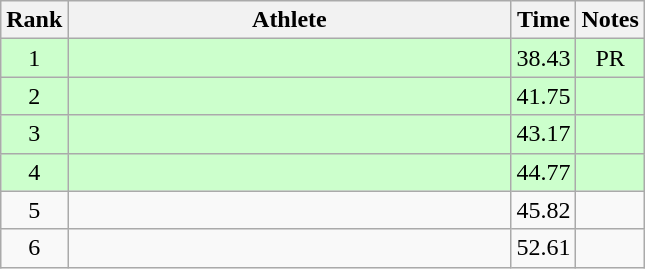<table class="wikitable" style="text-align:center">
<tr>
<th>Rank</th>
<th Style="width:18em">Athlete</th>
<th>Time</th>
<th>Notes</th>
</tr>
<tr style="background:#cfc">
<td>1</td>
<td style="text-align:left"></td>
<td>38.43</td>
<td>PR</td>
</tr>
<tr style="background:#cfc">
<td>2</td>
<td style="text-align:left"></td>
<td>41.75</td>
<td></td>
</tr>
<tr style="background:#cfc">
<td>3</td>
<td style="text-align:left"></td>
<td>43.17</td>
<td></td>
</tr>
<tr style="background:#cfc">
<td>4</td>
<td style="text-align:left"></td>
<td>44.77</td>
<td></td>
</tr>
<tr>
<td>5</td>
<td style="text-align:left"></td>
<td>45.82</td>
<td></td>
</tr>
<tr>
<td>6</td>
<td style="text-align:left"></td>
<td>52.61</td>
<td></td>
</tr>
</table>
